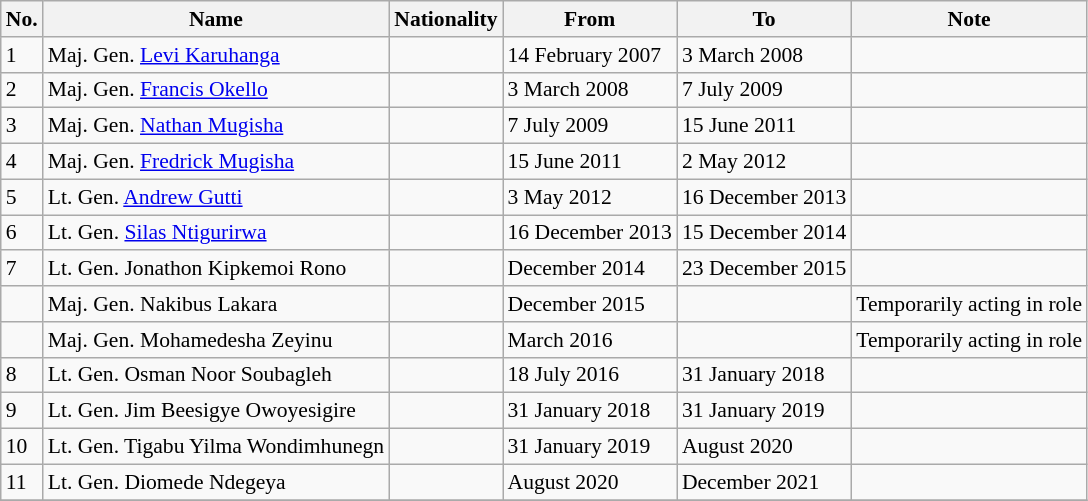<table class="wikitable" style="font-size:90%; text-align:left;">
<tr>
<th>No.</th>
<th>Name</th>
<th>Nationality</th>
<th>From</th>
<th>To</th>
<th>Note</th>
</tr>
<tr>
<td>1</td>
<td>Maj. Gen. <a href='#'>Levi Karuhanga</a></td>
<td></td>
<td>14 February 2007</td>
<td>3 March 2008</td>
<td></td>
</tr>
<tr>
<td>2</td>
<td>Maj. Gen. <a href='#'>Francis Okello</a></td>
<td></td>
<td>3 March 2008</td>
<td>7 July 2009</td>
<td></td>
</tr>
<tr>
<td>3</td>
<td>Maj. Gen. <a href='#'>Nathan Mugisha</a></td>
<td></td>
<td>7 July 2009</td>
<td>15 June 2011</td>
<td></td>
</tr>
<tr>
<td>4</td>
<td>Maj. Gen. <a href='#'>Fredrick Mugisha</a></td>
<td></td>
<td>15 June 2011</td>
<td>2 May 2012 </td>
<td></td>
</tr>
<tr>
<td>5</td>
<td>Lt. Gen. <a href='#'>Andrew Gutti</a></td>
<td></td>
<td>3 May 2012</td>
<td>16 December 2013</td>
<td></td>
</tr>
<tr>
<td>6</td>
<td>Lt. Gen. <a href='#'>Silas Ntigurirwa</a></td>
<td></td>
<td>16 December 2013</td>
<td>15 December 2014</td>
<td></td>
</tr>
<tr>
<td>7</td>
<td>Lt. Gen. Jonathon Kipkemoi Rono</td>
<td></td>
<td>December 2014</td>
<td>23 December 2015</td>
<td></td>
</tr>
<tr>
<td></td>
<td>Maj. Gen. Nakibus Lakara</td>
<td></td>
<td>December 2015</td>
<td></td>
<td>Temporarily acting in role</td>
</tr>
<tr>
<td></td>
<td>Maj. Gen. Mohamedesha Zeyinu</td>
<td></td>
<td>March 2016</td>
<td></td>
<td>Temporarily acting in role</td>
</tr>
<tr>
<td>8</td>
<td>Lt. Gen. Osman Noor Soubagleh</td>
<td></td>
<td>18 July 2016</td>
<td>31 January 2018</td>
<td></td>
</tr>
<tr>
<td>9</td>
<td>Lt. Gen. Jim Beesigye Owoyesigire</td>
<td></td>
<td>31 January 2018</td>
<td>31 January 2019</td>
<td></td>
</tr>
<tr>
<td>10</td>
<td>Lt. Gen. Tigabu Yilma Wondimhunegn</td>
<td></td>
<td>31 January 2019</td>
<td>August 2020</td>
<td></td>
</tr>
<tr>
<td>11</td>
<td>Lt. Gen. Diomede Ndegeya</td>
<td></td>
<td>August 2020</td>
<td>December 2021</td>
<td></td>
</tr>
<tr>
</tr>
</table>
